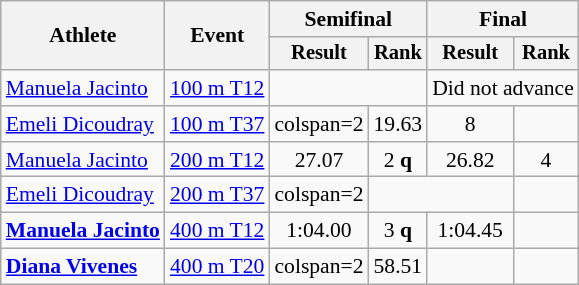<table class="wikitable" style="font-size:90%">
<tr>
<th rowspan="2">Athlete</th>
<th rowspan="2">Event</th>
<th colspan="2">Semifinal</th>
<th colspan="2">Final</th>
</tr>
<tr style="font-size:95%">
<th>Result</th>
<th>Rank</th>
<th>Result</th>
<th>Rank</th>
</tr>
<tr align=center>
<td align=left><a href='#'>Manuela Jacinto</a></td>
<td align=left><a href='#'>100 m T12</a></td>
<td colspan=2></td>
<td colspan=2>Did not advance</td>
</tr>
<tr align=center>
<td align=left><a href='#'>Emeli Dicoudray</a></td>
<td align=left><a href='#'>100 m T37</a></td>
<td>colspan=2 </td>
<td>19.63</td>
<td>8</td>
</tr>
<tr align=center>
<td align=left><a href='#'>Manuela Jacinto</a></td>
<td align=left><a href='#'>200 m T12</a></td>
<td>27.07</td>
<td>2 <strong>q</strong></td>
<td>26.82</td>
<td>4</td>
</tr>
<tr align=center>
<td align=left><a href='#'>Emeli Dicoudray</a></td>
<td align=left><a href='#'>200 m T37</a></td>
<td>colspan=2 </td>
<td colspan=2></td>
</tr>
<tr align=center>
<td align=left><strong><a href='#'>Manuela Jacinto</a></strong></td>
<td align=left><a href='#'>400 m T12</a></td>
<td>1:04.00</td>
<td>3 <strong>q</strong></td>
<td>1:04.45</td>
<td></td>
</tr>
<tr align=center>
<td align=left><strong><a href='#'>Diana Vivenes</a></strong></td>
<td align=left><a href='#'>400 m T20</a></td>
<td>colspan=2 </td>
<td>58.51</td>
<td></td>
</tr>
</table>
